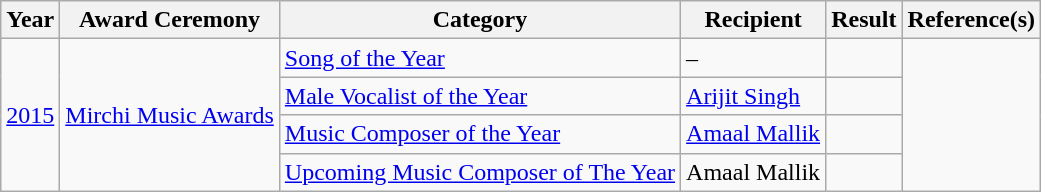<table class="wikitable">
<tr>
<th>Year</th>
<th>Award Ceremony</th>
<th>Category</th>
<th>Recipient</th>
<th>Result</th>
<th>Reference(s)</th>
</tr>
<tr>
<td rowspan="4"><a href='#'>2015</a></td>
<td rowspan="4"><a href='#'>Mirchi Music Awards</a></td>
<td><a href='#'>Song of the Year</a></td>
<td>–</td>
<td></td>
<td rowspan="4"></td>
</tr>
<tr>
<td><a href='#'>Male Vocalist of the Year</a></td>
<td><a href='#'>Arijit Singh</a></td>
<td></td>
</tr>
<tr>
<td><a href='#'>Music Composer of the Year</a></td>
<td><a href='#'>Amaal Mallik</a></td>
<td></td>
</tr>
<tr>
<td><a href='#'>Upcoming Music Composer of The Year</a></td>
<td>Amaal Mallik</td>
<td></td>
</tr>
</table>
